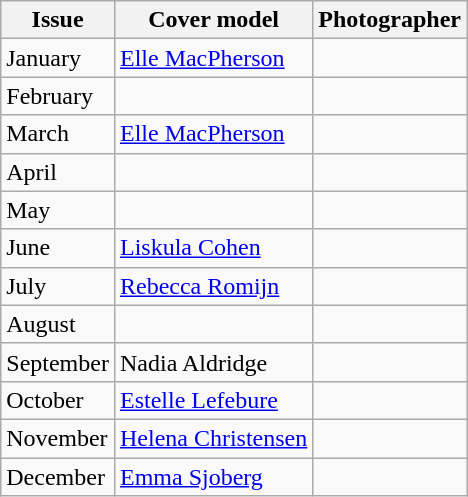<table class="sortable wikitable">
<tr>
<th>Issue</th>
<th>Cover model</th>
<th>Photographer</th>
</tr>
<tr>
<td>January</td>
<td><a href='#'>Elle MacPherson</a></td>
<td></td>
</tr>
<tr>
<td>February</td>
<td></td>
<td></td>
</tr>
<tr>
<td>March</td>
<td><a href='#'>Elle MacPherson</a></td>
<td></td>
</tr>
<tr>
<td>April</td>
<td></td>
<td></td>
</tr>
<tr>
<td>May</td>
<td></td>
<td></td>
</tr>
<tr>
<td>June</td>
<td><a href='#'>Liskula Cohen</a></td>
<td></td>
</tr>
<tr>
<td>July</td>
<td><a href='#'>Rebecca Romijn</a></td>
<td></td>
</tr>
<tr>
<td>August</td>
<td></td>
<td></td>
</tr>
<tr>
<td>September</td>
<td>Nadia Aldridge</td>
<td></td>
</tr>
<tr>
<td>October</td>
<td><a href='#'>Estelle Lefebure</a></td>
<td></td>
</tr>
<tr>
<td>November</td>
<td><a href='#'>Helena Christensen</a></td>
<td></td>
</tr>
<tr>
<td>December</td>
<td><a href='#'>Emma Sjoberg</a></td>
<td></td>
</tr>
</table>
